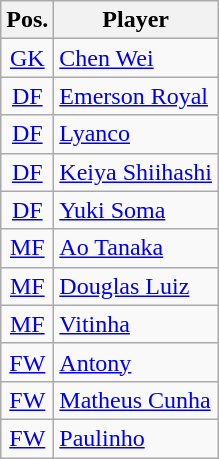<table class="wikitable">
<tr>
<th>Pos.</th>
<th>Player</th>
</tr>
<tr>
<td style="text-align:center;" rowspan=><a href='#'>GK</a></td>
<td> <a href='#'>Chen Wei</a></td>
</tr>
<tr>
<td style="text-align:center;" rowspan=><a href='#'>DF</a></td>
<td> <a href='#'>Emerson Royal</a></td>
</tr>
<tr>
<td style="text-align:center;" rowspan=><a href='#'>DF</a></td>
<td> <a href='#'>Lyanco</a></td>
</tr>
<tr>
<td style="text-align:center;" rowspan=><a href='#'>DF</a></td>
<td> <a href='#'>Keiya Shiihashi</a></td>
</tr>
<tr>
<td style="text-align:center;" rowspan=><a href='#'>DF</a></td>
<td> <a href='#'>Yuki Soma</a></td>
</tr>
<tr>
<td style="text-align:center;" rowspan=><a href='#'>MF</a></td>
<td> <a href='#'>Ao Tanaka</a></td>
</tr>
<tr>
<td style="text-align:center;" rowspan=><a href='#'>MF</a></td>
<td> <a href='#'>Douglas Luiz</a></td>
</tr>
<tr>
<td style="text-align:center;" rowspan=><a href='#'>MF</a></td>
<td> <a href='#'>Vitinha</a></td>
</tr>
<tr>
<td style="text-align:center;" rowspan=><a href='#'>FW</a></td>
<td> <a href='#'>Antony</a></td>
</tr>
<tr>
<td style="text-align:center;" rowspan=><a href='#'>FW</a></td>
<td> <a href='#'>Matheus Cunha</a></td>
</tr>
<tr>
<td style="text-align:center;" rowspan=><a href='#'>FW</a></td>
<td> <a href='#'>Paulinho</a></td>
</tr>
</table>
